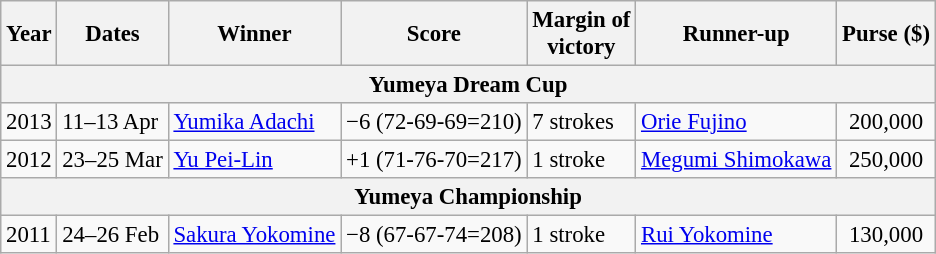<table class="wikitable" style="font-size:95%;">
<tr>
<th>Year</th>
<th>Dates</th>
<th>Winner</th>
<th>Score</th>
<th>Margin of<br>victory</th>
<th>Runner-up</th>
<th>Purse ($)</th>
</tr>
<tr>
<th colspan=7>Yumeya Dream Cup</th>
</tr>
<tr>
<td>2013</td>
<td>11–13 Apr</td>
<td> <a href='#'>Yumika Adachi</a></td>
<td>−6 (72-69-69=210)</td>
<td>7 strokes</td>
<td> <a href='#'>Orie Fujino</a></td>
<td align=center>200,000</td>
</tr>
<tr>
<td>2012</td>
<td>23–25 Mar</td>
<td> <a href='#'>Yu Pei-Lin</a></td>
<td>+1 (71-76-70=217)</td>
<td>1 stroke</td>
<td> <a href='#'>Megumi Shimokawa</a></td>
<td align=center>250,000</td>
</tr>
<tr>
<th colspan=7>Yumeya Championship</th>
</tr>
<tr>
<td>2011</td>
<td>24–26 Feb</td>
<td> <a href='#'>Sakura Yokomine</a></td>
<td>−8 (67-67-74=208)</td>
<td>1 stroke</td>
<td> <a href='#'>Rui Yokomine</a></td>
<td align=center>130,000</td>
</tr>
</table>
